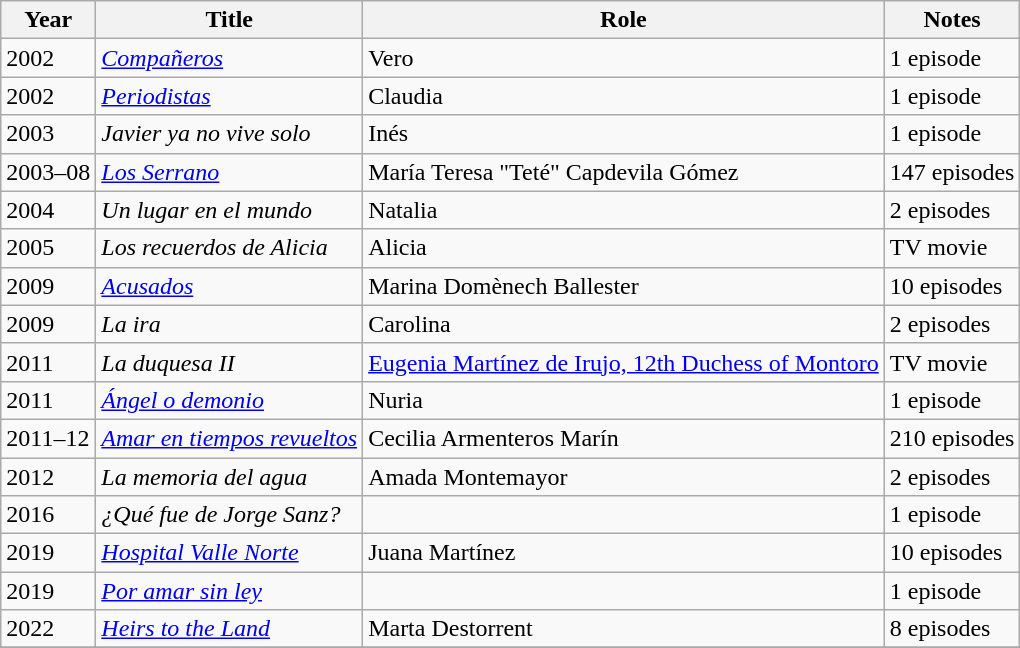<table class="wikitable sortable">
<tr>
<th>Year</th>
<th>Title</th>
<th>Role</th>
<th class="unsortable">Notes</th>
</tr>
<tr>
<td>2002</td>
<td><em><a href='#'>Compañeros</a></em></td>
<td>Vero</td>
<td>1 episode</td>
</tr>
<tr>
<td>2002</td>
<td><em><a href='#'>Periodistas</a></em></td>
<td>Claudia</td>
<td>1 episode</td>
</tr>
<tr>
<td>2003</td>
<td><em>Javier ya no vive solo</em></td>
<td>Inés</td>
<td>1 episode</td>
</tr>
<tr>
<td>2003–08</td>
<td><em><a href='#'>Los Serrano</a></em></td>
<td>María Teresa "Teté" Capdevila Gómez</td>
<td>147 episodes</td>
</tr>
<tr>
<td>2004</td>
<td><em>Un lugar en el mundo</em></td>
<td>Natalia</td>
<td>2 episodes</td>
</tr>
<tr>
<td>2005</td>
<td><em>Los recuerdos de Alicia</em></td>
<td>Alicia</td>
<td>TV movie</td>
</tr>
<tr>
<td>2009</td>
<td><em><a href='#'>Acusados</a></em></td>
<td>Marina Domènech Ballester</td>
<td>10 episodes</td>
</tr>
<tr>
<td>2009</td>
<td><em>La ira</em></td>
<td>Carolina</td>
<td>2 episodes</td>
</tr>
<tr>
<td>2011</td>
<td><em>La duquesa II</em></td>
<td><a href='#'>Eugenia Martínez de Irujo, 12th Duchess of Montoro</a></td>
<td>TV movie</td>
</tr>
<tr>
<td>2011</td>
<td><em><a href='#'>Ángel o demonio</a></em></td>
<td>Nuria</td>
<td>1 episode</td>
</tr>
<tr>
<td>2011–12</td>
<td><em><a href='#'>Amar en tiempos revueltos</a></em></td>
<td>Cecilia Armenteros Marín</td>
<td>210 episodes</td>
</tr>
<tr>
<td>2012</td>
<td><em>La memoria del agua</em></td>
<td>Amada Montemayor</td>
<td>2 episodes</td>
</tr>
<tr>
<td>2016</td>
<td><em>¿Qué fue de Jorge Sanz?</em></td>
<td></td>
<td>1 episode</td>
</tr>
<tr>
<td>2019</td>
<td><em><a href='#'>Hospital Valle Norte</a></em></td>
<td>Juana Martínez</td>
<td>10 episodes</td>
</tr>
<tr>
<td>2019</td>
<td><em><a href='#'>Por amar sin ley</a></em></td>
<td></td>
<td>1 episode</td>
</tr>
<tr>
<td>2022</td>
<td><em><a href='#'>Heirs to the Land</a></em></td>
<td>Marta Destorrent</td>
<td>8 episodes</td>
</tr>
<tr>
</tr>
</table>
